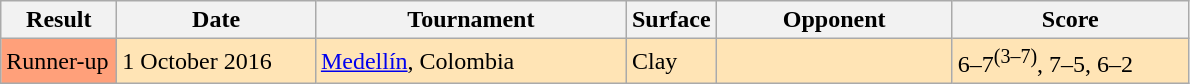<table class=wikitable>
<tr>
<th width=70>Result</th>
<th width=125>Date</th>
<th width=200>Tournament</th>
<th>Surface</th>
<th width=150>Opponent</th>
<th width=150>Score</th>
</tr>
<tr bgcolor="moccasin">
<td bgcolor=FFA07A>Runner-up</td>
<td>1 October 2016</td>
<td><a href='#'>Medellín</a>, Colombia</td>
<td>Clay</td>
<td></td>
<td>6–7<sup>(3–7)</sup>, 7–5, 6–2</td>
</tr>
</table>
